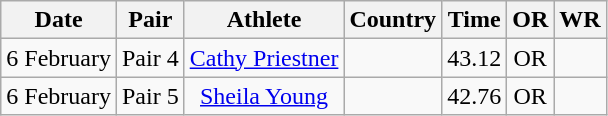<table class="wikitable" style="text-align:center">
<tr>
<th>Date</th>
<th>Pair</th>
<th>Athlete</th>
<th>Country</th>
<th>Time</th>
<th>OR</th>
<th>WR</th>
</tr>
<tr>
<td>6 February</td>
<td>Pair 4</td>
<td><a href='#'>Cathy Priestner</a></td>
<td></td>
<td>43.12</td>
<td>OR</td>
<td></td>
</tr>
<tr>
<td>6 February</td>
<td>Pair 5</td>
<td><a href='#'>Sheila Young</a></td>
<td></td>
<td>42.76</td>
<td>OR</td>
<td></td>
</tr>
</table>
